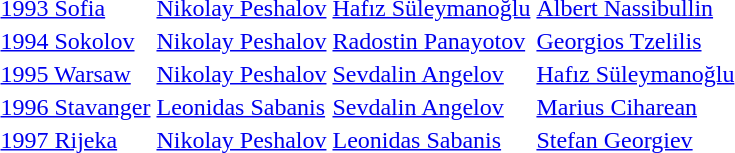<table>
<tr>
<td><a href='#'>1993 Sofia</a></td>
<td> <a href='#'>Nikolay Peshalov</a></td>
<td> <a href='#'>Hafız Süleymanoğlu</a></td>
<td> <a href='#'>Albert Nassibullin</a></td>
</tr>
<tr>
<td><a href='#'>1994 Sokolov</a></td>
<td> <a href='#'>Nikolay Peshalov</a></td>
<td> <a href='#'>Radostin Panayotov</a></td>
<td> <a href='#'>Georgios Tzelilis</a></td>
</tr>
<tr>
<td><a href='#'>1995 Warsaw</a></td>
<td> <a href='#'>Nikolay Peshalov</a></td>
<td> <a href='#'>Sevdalin Angelov</a></td>
<td> <a href='#'>Hafız Süleymanoğlu</a></td>
</tr>
<tr>
<td><a href='#'>1996 Stavanger</a></td>
<td> <a href='#'>Leonidas Sabanis</a></td>
<td> <a href='#'>Sevdalin Angelov</a></td>
<td> <a href='#'>Marius Ciharean</a></td>
</tr>
<tr>
<td><a href='#'>1997 Rijeka</a></td>
<td> <a href='#'>Nikolay Peshalov</a></td>
<td> <a href='#'>Leonidas Sabanis</a></td>
<td> <a href='#'>Stefan Georgiev</a></td>
</tr>
</table>
